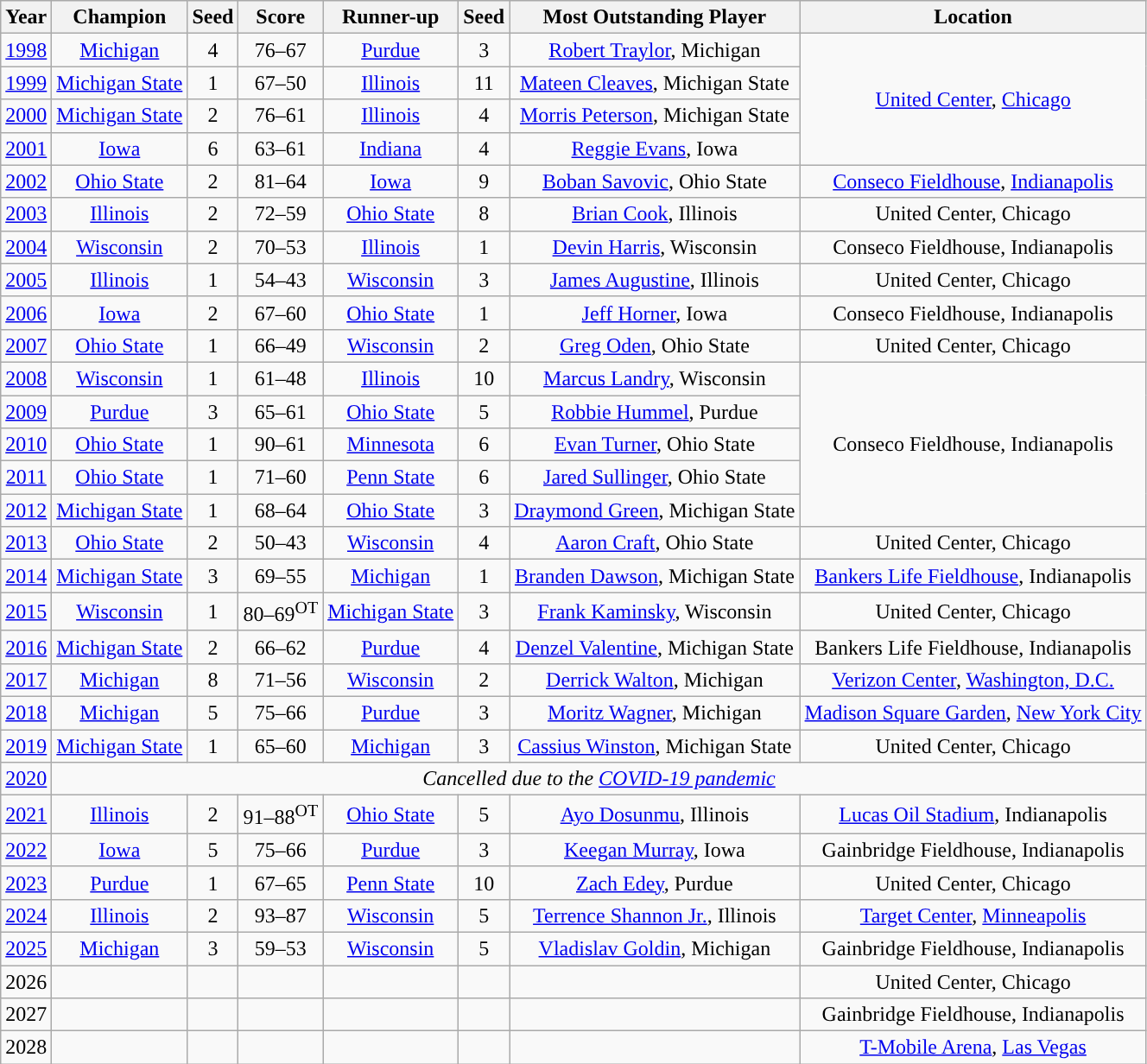<table class="wikitable sortable" style="text-align:center">
<tr>
<th width=px>Year</th>
<th width=px>Champion</th>
<th width=px>Seed</th>
<th width=px>Score</th>
<th width=px>Runner-up</th>
<th width=px>Seed</th>
<th width=px>Most Outstanding Player</th>
<th width=px>Location</th>
</tr>
<tr>
<td><a href='#'>1998</a></td>
<td><a href='#'>Michigan</a></td>
<td align=center>4</td>
<td align=center>76–67</td>
<td><a href='#'>Purdue</a></td>
<td align=center>3</td>
<td><a href='#'>Robert Traylor</a>, Michigan</td>
<td rowspan="4"><a href='#'>United Center</a>, <a href='#'>Chicago</a></td>
</tr>
<tr>
<td><a href='#'>1999</a></td>
<td><a href='#'>Michigan State</a></td>
<td align=center>1</td>
<td align=center>67–50</td>
<td><a href='#'>Illinois</a></td>
<td align=center>11</td>
<td><a href='#'>Mateen Cleaves</a>, Michigan State</td>
</tr>
<tr>
<td><a href='#'>2000</a></td>
<td><a href='#'>Michigan State</a></td>
<td align=center>2</td>
<td align=center>76–61</td>
<td><a href='#'>Illinois</a></td>
<td align=center>4</td>
<td><a href='#'>Morris Peterson</a>, Michigan State</td>
</tr>
<tr>
<td><a href='#'>2001</a></td>
<td><a href='#'>Iowa</a></td>
<td align=center>6</td>
<td align=center>63–61</td>
<td><a href='#'>Indiana</a></td>
<td align=center>4</td>
<td><a href='#'>Reggie Evans</a>, Iowa</td>
</tr>
<tr>
<td><a href='#'>2002</a></td>
<td><a href='#'>Ohio State</a></td>
<td align=center>2</td>
<td align=center>81–64</td>
<td><a href='#'>Iowa</a></td>
<td align=center>9</td>
<td><a href='#'>Boban Savovic</a>, Ohio State</td>
<td><a href='#'>Conseco Fieldhouse</a>, <a href='#'>Indianapolis</a></td>
</tr>
<tr>
<td><a href='#'>2003</a></td>
<td><a href='#'>Illinois</a></td>
<td align=center>2</td>
<td align=center>72–59</td>
<td><a href='#'>Ohio State</a></td>
<td align=center>8</td>
<td><a href='#'>Brian Cook</a>, Illinois</td>
<td>United Center, Chicago</td>
</tr>
<tr>
<td><a href='#'>2004</a></td>
<td><a href='#'>Wisconsin</a></td>
<td align=center>2</td>
<td align=center>70–53</td>
<td><a href='#'>Illinois</a></td>
<td align=center>1</td>
<td><a href='#'>Devin Harris</a>, Wisconsin</td>
<td>Conseco Fieldhouse, Indianapolis</td>
</tr>
<tr>
<td><a href='#'>2005</a></td>
<td><a href='#'>Illinois</a></td>
<td align=center>1</td>
<td align=center>54–43</td>
<td><a href='#'>Wisconsin</a></td>
<td align=center>3</td>
<td><a href='#'>James Augustine</a>, Illinois</td>
<td>United Center, Chicago</td>
</tr>
<tr>
<td><a href='#'>2006</a></td>
<td><a href='#'>Iowa</a></td>
<td align=center>2</td>
<td align=center>67–60</td>
<td><a href='#'>Ohio State</a></td>
<td align=center>1</td>
<td><a href='#'>Jeff Horner</a>, Iowa</td>
<td>Conseco Fieldhouse, Indianapolis</td>
</tr>
<tr>
<td><a href='#'>2007</a></td>
<td><a href='#'>Ohio State</a></td>
<td align=center>1</td>
<td align=center>66–49</td>
<td><a href='#'>Wisconsin</a></td>
<td align=center>2</td>
<td><a href='#'>Greg Oden</a>, Ohio State</td>
<td>United Center, Chicago</td>
</tr>
<tr>
<td><a href='#'>2008</a></td>
<td><a href='#'>Wisconsin</a></td>
<td align=center>1</td>
<td align=center>61–48</td>
<td><a href='#'>Illinois</a></td>
<td align=center>10</td>
<td><a href='#'>Marcus Landry</a>, Wisconsin</td>
<td rowspan="5">Conseco Fieldhouse, Indianapolis</td>
</tr>
<tr>
<td><a href='#'>2009</a></td>
<td><a href='#'>Purdue</a></td>
<td align=center>3</td>
<td align=center>65–61</td>
<td><a href='#'>Ohio State</a></td>
<td align=center>5</td>
<td><a href='#'>Robbie Hummel</a>, Purdue</td>
</tr>
<tr>
<td><a href='#'>2010</a></td>
<td><a href='#'>Ohio State</a></td>
<td align=center>1</td>
<td align=center>90–61</td>
<td><a href='#'>Minnesota</a></td>
<td align=center>6</td>
<td><a href='#'>Evan Turner</a>, Ohio State</td>
</tr>
<tr>
<td><a href='#'>2011</a></td>
<td><a href='#'>Ohio State</a></td>
<td align=center>1</td>
<td align=center>71–60</td>
<td><a href='#'>Penn State</a></td>
<td align=center>6</td>
<td><a href='#'>Jared Sullinger</a>, Ohio State</td>
</tr>
<tr>
<td><a href='#'>2012</a></td>
<td><a href='#'>Michigan State</a></td>
<td align=center>1</td>
<td align=center>68–64</td>
<td><a href='#'>Ohio State</a></td>
<td align=center>3</td>
<td><a href='#'>Draymond Green</a>, Michigan State</td>
</tr>
<tr>
<td><a href='#'>2013</a></td>
<td><a href='#'>Ohio State</a></td>
<td align=center>2</td>
<td align=center>50–43</td>
<td><a href='#'>Wisconsin</a></td>
<td align=center>4</td>
<td><a href='#'>Aaron Craft</a>, Ohio State</td>
<td>United Center, Chicago</td>
</tr>
<tr>
<td><a href='#'>2014</a></td>
<td><a href='#'>Michigan State</a></td>
<td align=center>3</td>
<td align=center>69–55</td>
<td><a href='#'>Michigan</a></td>
<td align=center>1</td>
<td><a href='#'>Branden Dawson</a>, Michigan State</td>
<td><a href='#'>Bankers Life Fieldhouse</a>, Indianapolis</td>
</tr>
<tr>
<td><a href='#'>2015</a></td>
<td><a href='#'>Wisconsin</a></td>
<td align=center>1</td>
<td align=center>80–69<sup>OT</sup></td>
<td><a href='#'>Michigan State</a></td>
<td align=center>3</td>
<td><a href='#'>Frank Kaminsky</a>, Wisconsin</td>
<td>United Center, Chicago</td>
</tr>
<tr>
<td><a href='#'>2016</a></td>
<td><a href='#'>Michigan State</a></td>
<td align=center>2</td>
<td align=center>66–62</td>
<td><a href='#'>Purdue</a></td>
<td align=center>4</td>
<td><a href='#'>Denzel Valentine</a>, Michigan State</td>
<td>Bankers Life Fieldhouse, Indianapolis</td>
</tr>
<tr>
<td><a href='#'>2017</a></td>
<td><a href='#'>Michigan</a></td>
<td align=center>8</td>
<td align=center>71–56</td>
<td><a href='#'>Wisconsin</a></td>
<td align=center>2</td>
<td><a href='#'>Derrick Walton</a>, Michigan</td>
<td><a href='#'>Verizon Center</a>, <a href='#'>Washington, D.C.</a></td>
</tr>
<tr>
<td><a href='#'>2018</a></td>
<td><a href='#'>Michigan</a></td>
<td align=center>5</td>
<td align=center>75–66</td>
<td><a href='#'>Purdue</a></td>
<td align=center>3</td>
<td><a href='#'>Moritz Wagner</a>, Michigan</td>
<td><a href='#'>Madison Square Garden</a>, <a href='#'>New York City</a></td>
</tr>
<tr>
<td><a href='#'>2019</a></td>
<td><a href='#'>Michigan State</a></td>
<td align=center>1</td>
<td align=center>65–60</td>
<td><a href='#'>Michigan</a></td>
<td align=center>3</td>
<td><a href='#'>Cassius Winston</a>, Michigan State</td>
<td>United Center, Chicago</td>
</tr>
<tr>
<td><a href='#'>2020</a></td>
<td colspan=7 align=center><em>Cancelled due to the <a href='#'>COVID-19 pandemic</a></em></td>
</tr>
<tr>
<td><a href='#'>2021</a></td>
<td><a href='#'>Illinois</a></td>
<td align=center>2</td>
<td align=center>91–88<sup>OT</sup></td>
<td><a href='#'>Ohio State</a></td>
<td align=center>5</td>
<td><a href='#'>Ayo Dosunmu</a>, Illinois</td>
<td><a href='#'>Lucas Oil Stadium</a>, Indianapolis</td>
</tr>
<tr>
<td><a href='#'>2022</a></td>
<td><a href='#'>Iowa</a></td>
<td align=center>5</td>
<td align=center>75–66</td>
<td><a href='#'>Purdue</a></td>
<td align=center>3</td>
<td><a href='#'>Keegan Murray</a>, Iowa</td>
<td>Gainbridge Fieldhouse, Indianapolis</td>
</tr>
<tr>
<td><a href='#'>2023</a></td>
<td><a href='#'>Purdue</a></td>
<td align=center>1</td>
<td align=center>67–65</td>
<td><a href='#'>Penn State</a></td>
<td align=center>10</td>
<td><a href='#'>Zach Edey</a>, Purdue</td>
<td>United Center, Chicago</td>
</tr>
<tr>
<td><a href='#'>2024</a></td>
<td><a href='#'>Illinois</a></td>
<td align=center>2</td>
<td align=center>93–87</td>
<td><a href='#'>Wisconsin</a></td>
<td align=center>5</td>
<td><a href='#'>Terrence Shannon Jr.</a>, Illinois</td>
<td><a href='#'>Target Center</a>, <a href='#'>Minneapolis</a></td>
</tr>
<tr>
<td><a href='#'>2025</a></td>
<td><a href='#'>Michigan</a></td>
<td align=center>3</td>
<td align=center>59–53</td>
<td><a href='#'>Wisconsin</a></td>
<td align=center>5</td>
<td><a href='#'>Vladislav Goldin</a>, Michigan</td>
<td>Gainbridge Fieldhouse, Indianapolis</td>
</tr>
<tr>
<td>2026</td>
<td></td>
<td></td>
<td></td>
<td></td>
<td></td>
<td></td>
<td>United Center, Chicago</td>
</tr>
<tr>
<td>2027</td>
<td></td>
<td></td>
<td></td>
<td></td>
<td></td>
<td></td>
<td>Gainbridge Fieldhouse, Indianapolis</td>
</tr>
<tr>
<td>2028</td>
<td></td>
<td></td>
<td></td>
<td></td>
<td></td>
<td></td>
<td><a href='#'>T-Mobile Arena</a>, <a href='#'>Las Vegas</a></td>
</tr>
</table>
